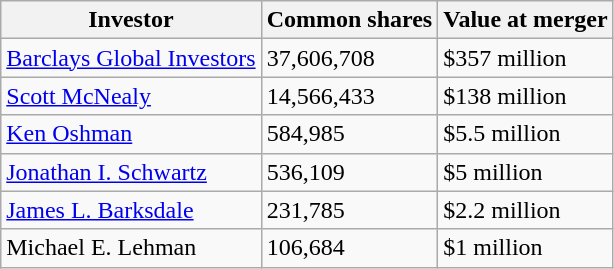<table class="wikitable">
<tr>
<th>Investor</th>
<th>Common shares</th>
<th>Value at merger</th>
</tr>
<tr>
<td><a href='#'>Barclays Global Investors</a></td>
<td>37,606,708</td>
<td>$357 million</td>
</tr>
<tr>
<td><a href='#'>Scott McNealy</a></td>
<td>14,566,433</td>
<td>$138 million</td>
</tr>
<tr>
<td><a href='#'>Ken Oshman</a></td>
<td>584,985</td>
<td>$5.5 million</td>
</tr>
<tr>
<td><a href='#'>Jonathan I. Schwartz</a></td>
<td>536,109</td>
<td>$5 million</td>
</tr>
<tr>
<td><a href='#'>James L. Barksdale</a></td>
<td>231,785</td>
<td>$2.2 million</td>
</tr>
<tr>
<td>Michael E. Lehman</td>
<td>106,684</td>
<td>$1 million</td>
</tr>
</table>
